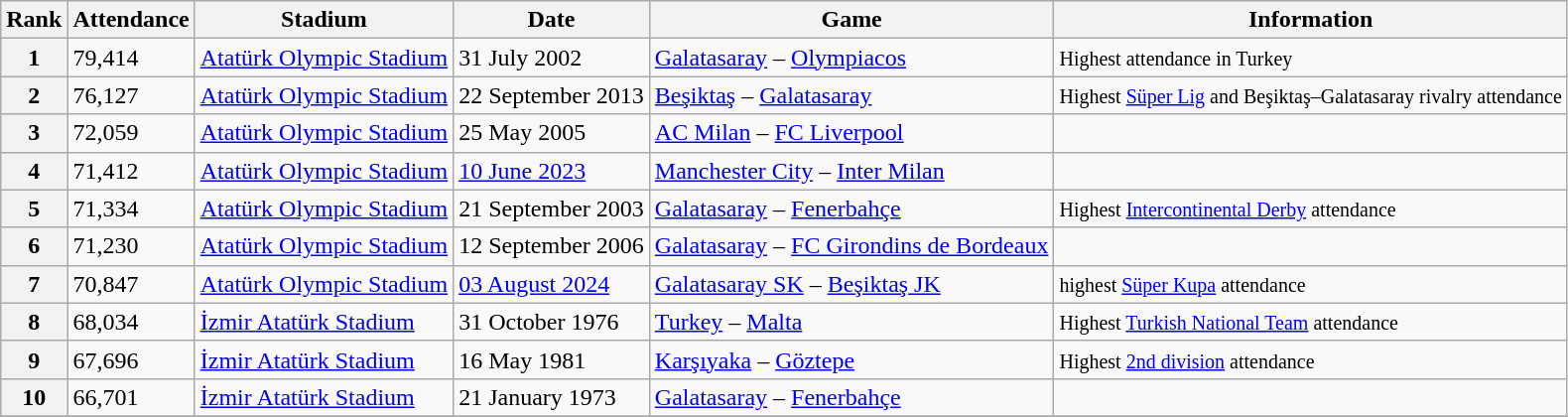<table class="wikitable">
<tr>
<th>Rank</th>
<th>Attendance</th>
<th>Stadium</th>
<th>Date</th>
<th>Game</th>
<th>Information</th>
</tr>
<tr>
<th>1</th>
<td>79,414</td>
<td><a href='#'>Atatürk Olympic Stadium</a></td>
<td>31 July 2002</td>
<td><a href='#'>Galatasaray</a> – <a href='#'>Olympiacos</a></td>
<td><small>Highest attendance in Turkey</small></td>
</tr>
<tr>
<th>2</th>
<td>76,127</td>
<td><a href='#'>Atatürk Olympic Stadium</a></td>
<td>22 September 2013</td>
<td><a href='#'>Beşiktaş</a> – <a href='#'>Galatasaray</a></td>
<td><small>Highest <a href='#'>Süper Lig</a> and Beşiktaş–Galatasaray rivalry attendance</small></td>
</tr>
<tr>
<th>3</th>
<td>72,059</td>
<td><a href='#'>Atatürk Olympic Stadium</a></td>
<td>25 May 2005</td>
<td><a href='#'>AC Milan</a> – <a href='#'>FC Liverpool</a></td>
<td></td>
</tr>
<tr>
<th>4</th>
<td>71,412</td>
<td><a href='#'>Atatürk Olympic Stadium</a></td>
<td><a href='#'>10 June 2023</a></td>
<td><a href='#'>Manchester City</a> – <a href='#'>Inter Milan</a></td>
<td></td>
</tr>
<tr>
<th>5</th>
<td>71,334</td>
<td><a href='#'>Atatürk Olympic Stadium</a></td>
<td>21 September 2003</td>
<td><a href='#'>Galatasaray</a> – <a href='#'>Fenerbahçe</a></td>
<td><small>Highest <a href='#'>Intercontinental Derby</a> attendance</small></td>
</tr>
<tr>
<th>6</th>
<td>71,230</td>
<td><a href='#'>Atatürk Olympic Stadium</a></td>
<td>12 September 2006</td>
<td><a href='#'>Galatasaray</a> – <a href='#'>FC Girondins de Bordeaux</a></td>
<td></td>
</tr>
<tr>
<th>7</th>
<td>70,847</td>
<td><a href='#'>Atatürk Olympic Stadium</a></td>
<td><a href='#'>03 August 2024</a></td>
<td><a href='#'>Galatasaray SK</a> – <a href='#'>Beşiktaş JK</a></td>
<td><small>highest <a href='#'>Süper Kupa</a> attendance</small></td>
</tr>
<tr>
<th>8</th>
<td>68,034</td>
<td><a href='#'>İzmir Atatürk Stadium</a></td>
<td>31 October 1976</td>
<td><a href='#'>Turkey</a> – <a href='#'>Malta</a></td>
<td><small>Highest <a href='#'>Turkish National Team</a> attendance</small></td>
</tr>
<tr>
<th>9</th>
<td>67,696</td>
<td><a href='#'>İzmir Atatürk Stadium</a></td>
<td>16 May 1981</td>
<td><a href='#'>Karşıyaka</a> – <a href='#'>Göztepe</a></td>
<td><small>Highest <a href='#'>2nd division</a> attendance</small></td>
</tr>
<tr>
<th>10</th>
<td>66,701</td>
<td><a href='#'>İzmir Atatürk Stadium</a></td>
<td>21 January 1973</td>
<td><a href='#'>Galatasaray</a> – <a href='#'>Fenerbahçe</a></td>
<td></td>
</tr>
<tr>
</tr>
</table>
